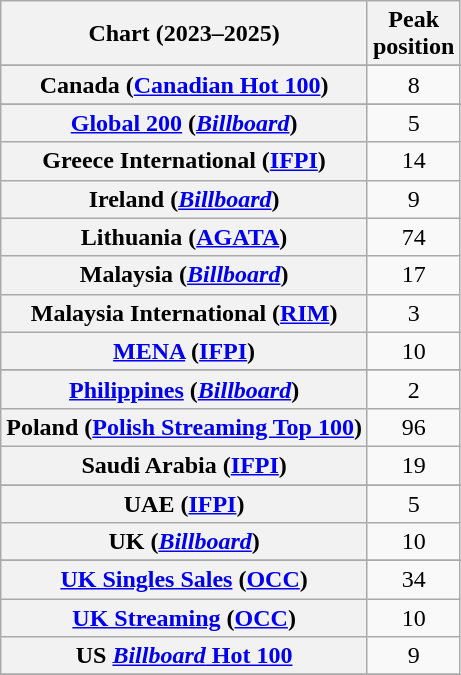<table class="wikitable sortable plainrowheaders" style="text-align:center">
<tr>
<th scope="col">Chart (2023–2025)</th>
<th scope="col">Peak<br>position</th>
</tr>
<tr>
</tr>
<tr>
</tr>
<tr>
</tr>
<tr>
<th scope="row">Canada (<a href='#'>Canadian Hot 100</a>)</th>
<td>8</td>
</tr>
<tr>
</tr>
<tr>
<th scope="row"><a href='#'>Global 200</a> (<em><a href='#'>Billboard</a></em>)</th>
<td>5</td>
</tr>
<tr>
<th scope="row">Greece International (<a href='#'>IFPI</a>)</th>
<td>14</td>
</tr>
<tr>
<th scope="row">Ireland (<em><a href='#'>Billboard</a></em>)</th>
<td>9</td>
</tr>
<tr>
<th scope="row">Lithuania (<a href='#'>AGATA</a>)</th>
<td>74</td>
</tr>
<tr>
<th scope="row">Malaysia (<em><a href='#'>Billboard</a></em>)</th>
<td>17</td>
</tr>
<tr>
<th scope="row">Malaysia International (<a href='#'>RIM</a>)</th>
<td>3</td>
</tr>
<tr>
<th scope="row"><a href='#'>MENA</a> (<a href='#'>IFPI</a>)</th>
<td>10</td>
</tr>
<tr>
</tr>
<tr>
<th scope="row"><a href='#'>Philippines</a> (<em><a href='#'>Billboard</a></em>)</th>
<td>2</td>
</tr>
<tr>
<th scope="row">Poland (<a href='#'>Polish Streaming Top 100</a>)</th>
<td>96</td>
</tr>
<tr>
<th scope="row">Saudi Arabia (<a href='#'>IFPI</a>)</th>
<td>19</td>
</tr>
<tr>
</tr>
<tr>
</tr>
<tr>
</tr>
<tr>
<th scope="row">UAE (<a href='#'>IFPI</a>)</th>
<td>5</td>
</tr>
<tr>
<th scope="row">UK (<em><a href='#'>Billboard</a></em>)</th>
<td>10</td>
</tr>
<tr>
</tr>
<tr>
<th scope="row"><a href='#'>UK Singles Sales</a> (<a href='#'>OCC</a>)</th>
<td>34</td>
</tr>
<tr>
<th scope="row"><a href='#'>UK Streaming</a> (<a href='#'>OCC</a>)</th>
<td>10</td>
</tr>
<tr>
<th scope="row">US <a href='#'><em>Billboard</em> Hot 100</a></th>
<td>9</td>
</tr>
<tr>
</tr>
</table>
